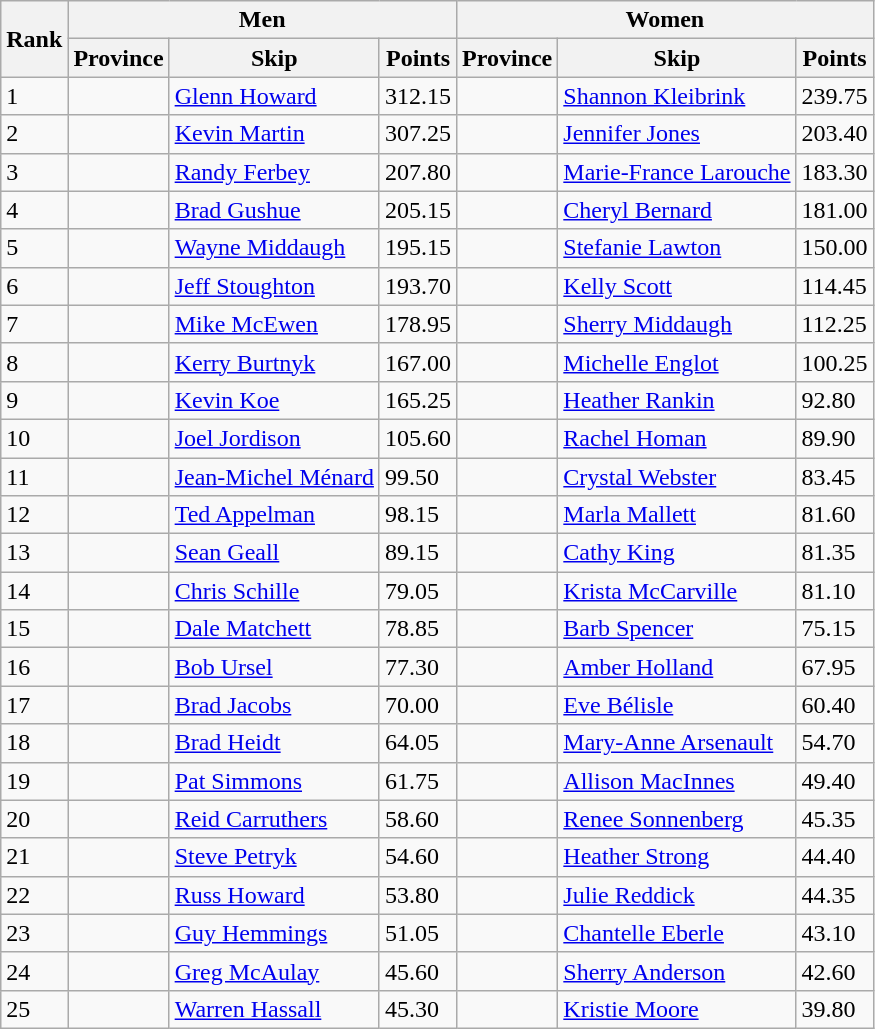<table class="wikitable">
<tr>
<th rowspan="2">Rank</th>
<th colspan="3">Men</th>
<th colspan="3">Women</th>
</tr>
<tr>
<th>Province</th>
<th>Skip</th>
<th>Points</th>
<th>Province</th>
<th>Skip</th>
<th>Points</th>
</tr>
<tr>
<td>1</td>
<td></td>
<td><a href='#'>Glenn Howard</a></td>
<td>312.15</td>
<td></td>
<td><a href='#'>Shannon Kleibrink</a></td>
<td>239.75</td>
</tr>
<tr>
<td>2</td>
<td></td>
<td><a href='#'>Kevin Martin</a></td>
<td>307.25</td>
<td></td>
<td><a href='#'>Jennifer Jones</a></td>
<td>203.40</td>
</tr>
<tr>
<td>3</td>
<td></td>
<td><a href='#'>Randy Ferbey</a></td>
<td>207.80</td>
<td></td>
<td><a href='#'>Marie-France Larouche</a></td>
<td>183.30</td>
</tr>
<tr>
<td>4</td>
<td></td>
<td><a href='#'>Brad Gushue</a></td>
<td>205.15</td>
<td></td>
<td><a href='#'>Cheryl Bernard</a></td>
<td>181.00</td>
</tr>
<tr>
<td>5</td>
<td></td>
<td><a href='#'>Wayne Middaugh</a></td>
<td>195.15</td>
<td></td>
<td><a href='#'>Stefanie Lawton</a></td>
<td>150.00</td>
</tr>
<tr>
<td>6</td>
<td></td>
<td><a href='#'>Jeff Stoughton</a></td>
<td>193.70</td>
<td></td>
<td><a href='#'>Kelly Scott</a></td>
<td>114.45</td>
</tr>
<tr>
<td>7</td>
<td></td>
<td><a href='#'>Mike McEwen</a></td>
<td>178.95</td>
<td></td>
<td><a href='#'>Sherry Middaugh</a></td>
<td>112.25</td>
</tr>
<tr>
<td>8</td>
<td></td>
<td><a href='#'>Kerry Burtnyk</a></td>
<td>167.00</td>
<td></td>
<td><a href='#'>Michelle Englot</a></td>
<td>100.25</td>
</tr>
<tr>
<td>9</td>
<td></td>
<td><a href='#'>Kevin Koe</a></td>
<td>165.25</td>
<td></td>
<td><a href='#'>Heather Rankin</a></td>
<td>92.80</td>
</tr>
<tr>
<td>10</td>
<td></td>
<td><a href='#'>Joel Jordison</a></td>
<td>105.60</td>
<td></td>
<td><a href='#'>Rachel Homan</a></td>
<td>89.90</td>
</tr>
<tr>
<td>11</td>
<td></td>
<td><a href='#'>Jean-Michel Ménard</a></td>
<td>99.50</td>
<td></td>
<td><a href='#'>Crystal Webster</a></td>
<td>83.45</td>
</tr>
<tr>
<td>12</td>
<td></td>
<td><a href='#'>Ted Appelman</a></td>
<td>98.15</td>
<td></td>
<td><a href='#'>Marla Mallett</a></td>
<td>81.60</td>
</tr>
<tr>
<td>13</td>
<td></td>
<td><a href='#'>Sean Geall</a></td>
<td>89.15</td>
<td></td>
<td><a href='#'>Cathy King</a></td>
<td>81.35</td>
</tr>
<tr>
<td>14</td>
<td></td>
<td><a href='#'>Chris Schille</a></td>
<td>79.05</td>
<td></td>
<td><a href='#'>Krista McCarville</a></td>
<td>81.10</td>
</tr>
<tr>
<td>15</td>
<td></td>
<td><a href='#'>Dale Matchett</a></td>
<td>78.85</td>
<td></td>
<td><a href='#'>Barb Spencer</a></td>
<td>75.15</td>
</tr>
<tr>
<td>16</td>
<td></td>
<td><a href='#'>Bob Ursel</a></td>
<td>77.30</td>
<td></td>
<td><a href='#'>Amber Holland</a></td>
<td>67.95</td>
</tr>
<tr>
<td>17</td>
<td></td>
<td><a href='#'>Brad Jacobs</a></td>
<td>70.00</td>
<td></td>
<td><a href='#'>Eve Bélisle</a></td>
<td>60.40</td>
</tr>
<tr>
<td>18</td>
<td></td>
<td><a href='#'>Brad Heidt</a></td>
<td>64.05</td>
<td></td>
<td><a href='#'>Mary-Anne Arsenault</a></td>
<td>54.70</td>
</tr>
<tr>
<td>19</td>
<td></td>
<td><a href='#'>Pat Simmons</a></td>
<td>61.75</td>
<td></td>
<td><a href='#'>Allison MacInnes</a></td>
<td>49.40</td>
</tr>
<tr>
<td>20</td>
<td></td>
<td><a href='#'>Reid Carruthers</a></td>
<td>58.60</td>
<td></td>
<td><a href='#'>Renee Sonnenberg</a></td>
<td>45.35</td>
</tr>
<tr>
<td>21</td>
<td></td>
<td><a href='#'>Steve Petryk</a></td>
<td>54.60</td>
<td></td>
<td><a href='#'>Heather Strong</a></td>
<td>44.40</td>
</tr>
<tr>
<td>22</td>
<td></td>
<td><a href='#'>Russ Howard</a></td>
<td>53.80</td>
<td></td>
<td><a href='#'>Julie Reddick</a></td>
<td>44.35</td>
</tr>
<tr>
<td>23</td>
<td></td>
<td><a href='#'>Guy Hemmings</a></td>
<td>51.05</td>
<td></td>
<td><a href='#'>Chantelle Eberle</a></td>
<td>43.10</td>
</tr>
<tr>
<td>24</td>
<td></td>
<td><a href='#'>Greg McAulay</a></td>
<td>45.60</td>
<td></td>
<td><a href='#'>Sherry Anderson</a></td>
<td>42.60</td>
</tr>
<tr>
<td>25</td>
<td></td>
<td><a href='#'>Warren Hassall</a></td>
<td>45.30</td>
<td></td>
<td><a href='#'>Kristie Moore</a></td>
<td>39.80</td>
</tr>
</table>
